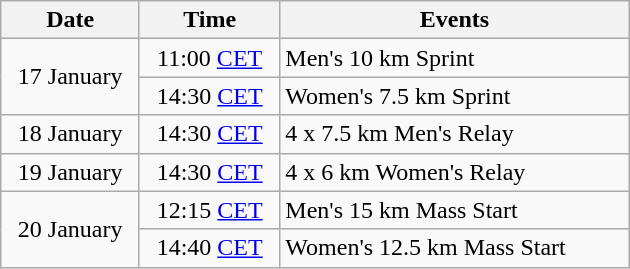<table class="wikitable" style="text-align: center" width="420">
<tr>
<th>Date</th>
<th>Time</th>
<th>Events</th>
</tr>
<tr>
<td rowspan=2>17 January</td>
<td>11:00 <a href='#'>CET</a></td>
<td style="text-align: left">Men's 10 km Sprint</td>
</tr>
<tr>
<td>14:30 <a href='#'>CET</a></td>
<td style="text-align: left">Women's 7.5 km Sprint</td>
</tr>
<tr>
<td>18 January</td>
<td>14:30 <a href='#'>CET</a></td>
<td style="text-align: left">4 x 7.5 km Men's Relay</td>
</tr>
<tr>
<td>19 January</td>
<td>14:30 <a href='#'>CET</a></td>
<td style="text-align: left">4 x 6 km Women's Relay</td>
</tr>
<tr>
<td rowspan=2>20 January</td>
<td>12:15 <a href='#'>CET</a></td>
<td style="text-align: left">Men's 15 km Mass Start</td>
</tr>
<tr>
<td>14:40 <a href='#'>CET</a></td>
<td style="text-align: left">Women's 12.5 km Mass Start</td>
</tr>
</table>
